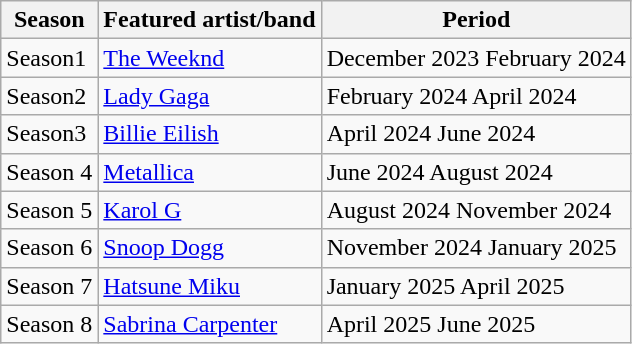<table class="wikitable">
<tr>
<th>Season</th>
<th>Featured artist/band</th>
<th>Period</th>
</tr>
<tr>
<td>Season1</td>
<td><a href='#'>The Weeknd</a></td>
<td>December 2023  February 2024</td>
</tr>
<tr>
<td>Season2</td>
<td><a href='#'>Lady Gaga</a></td>
<td>February 2024  April 2024</td>
</tr>
<tr>
<td>Season3</td>
<td><a href='#'>Billie Eilish</a></td>
<td>April 2024  June 2024</td>
</tr>
<tr>
<td>Season 4</td>
<td><a href='#'>Metallica</a></td>
<td>June 2024  August 2024</td>
</tr>
<tr>
<td>Season 5</td>
<td><a href='#'>Karol G</a></td>
<td>August 2024  November 2024</td>
</tr>
<tr>
<td>Season 6</td>
<td><a href='#'>Snoop Dogg</a></td>
<td>November 2024  January 2025</td>
</tr>
<tr>
<td>Season 7</td>
<td><a href='#'>Hatsune Miku</a></td>
<td>January 2025  April 2025</td>
</tr>
<tr>
<td>Season 8</td>
<td><a href='#'>Sabrina Carpenter</a></td>
<td>April 2025  June 2025</td>
</tr>
</table>
